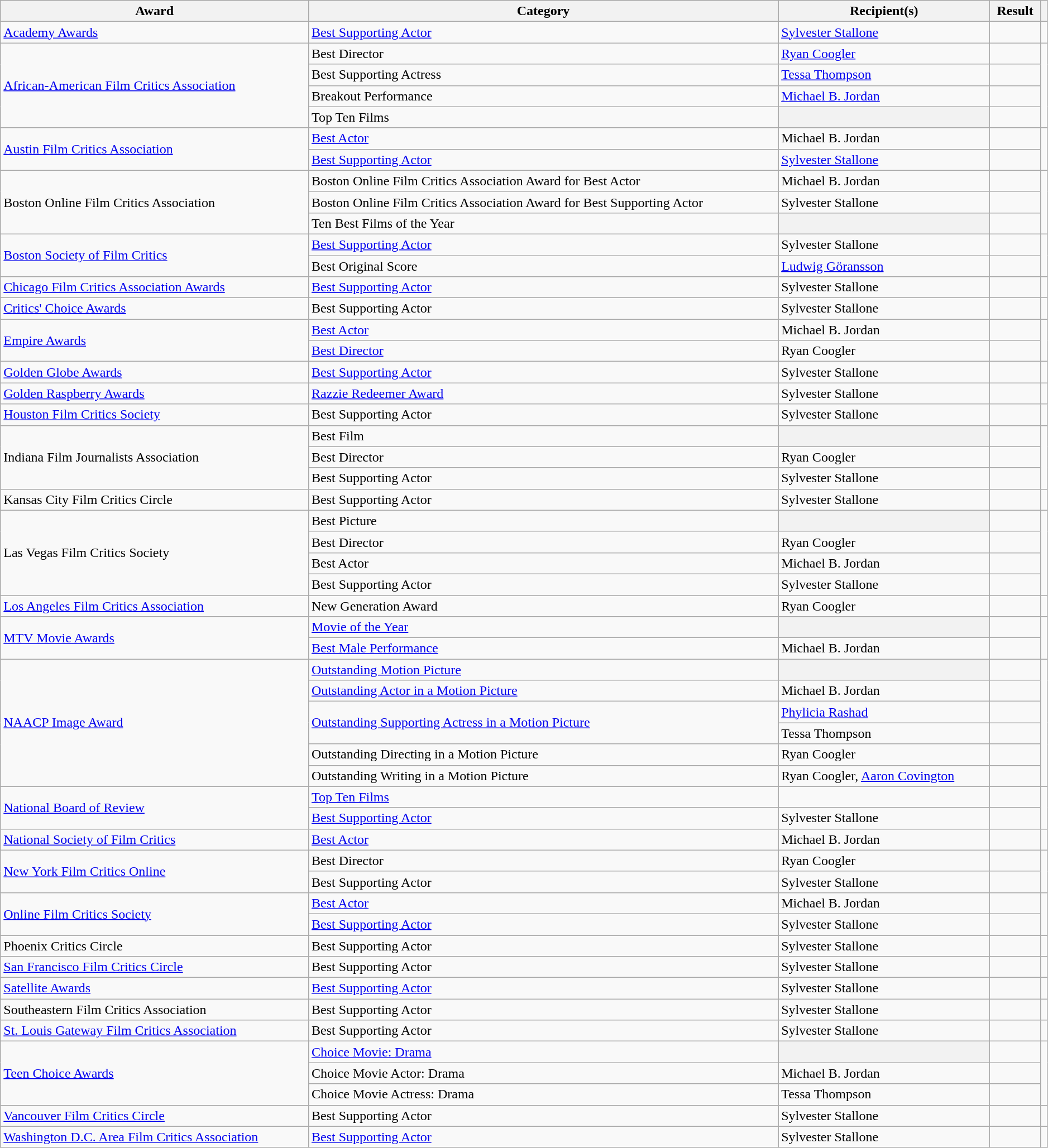<table class="wikitable sortable" style="width: 99%;">
<tr>
<th scope="col">Award</th>
<th scope="col">Category</th>
<th scope="col">Recipient(s)</th>
<th scope="col">Result</th>
<th scope="col" class="unsortable"></th>
</tr>
<tr>
<td><a href='#'>Academy Awards</a></td>
<td><a href='#'>Best Supporting Actor</a></td>
<td><a href='#'>Sylvester Stallone</a></td>
<td></td>
<td></td>
</tr>
<tr>
<td rowspan="4"><a href='#'>African-American Film Critics Association</a></td>
<td>Best Director</td>
<td><a href='#'>Ryan Coogler</a></td>
<td></td>
<td rowspan="4"></td>
</tr>
<tr>
<td>Best Supporting Actress</td>
<td><a href='#'>Tessa Thompson</a></td>
<td></td>
</tr>
<tr>
<td>Breakout Performance</td>
<td><a href='#'>Michael B. Jordan</a></td>
<td></td>
</tr>
<tr>
<td>Top Ten Films</td>
<th></th>
<td></td>
</tr>
<tr>
<td rowspan="2"><a href='#'>Austin Film Critics Association</a></td>
<td><a href='#'>Best Actor</a></td>
<td>Michael B. Jordan</td>
<td></td>
<td rowspan="2"><br><br></td>
</tr>
<tr>
<td><a href='#'>Best Supporting Actor</a></td>
<td><a href='#'>Sylvester Stallone</a></td>
<td></td>
</tr>
<tr>
<td rowspan="3">Boston Online Film Critics Association</td>
<td>Boston Online Film Critics Association Award for Best Actor</td>
<td>Michael B. Jordan</td>
<td></td>
<td rowspan="3"></td>
</tr>
<tr>
<td>Boston Online Film Critics Association Award for Best Supporting Actor</td>
<td>Sylvester Stallone</td>
<td></td>
</tr>
<tr>
<td>Ten Best Films of the Year</td>
<th></th>
<td></td>
</tr>
<tr>
<td rowspan="2"><a href='#'>Boston Society of Film Critics</a></td>
<td><a href='#'>Best Supporting Actor</a></td>
<td>Sylvester Stallone</td>
<td></td>
<td rowspan="2"></td>
</tr>
<tr>
<td>Best Original Score</td>
<td><a href='#'>Ludwig Göransson</a></td>
<td></td>
</tr>
<tr>
<td><a href='#'>Chicago Film Critics Association Awards</a></td>
<td><a href='#'>Best Supporting Actor</a></td>
<td>Sylvester Stallone</td>
<td></td>
<td></td>
</tr>
<tr>
<td><a href='#'>Critics' Choice Awards</a></td>
<td>Best Supporting Actor</td>
<td>Sylvester Stallone</td>
<td></td>
<td></td>
</tr>
<tr>
<td rowspan="2"><a href='#'>Empire Awards</a></td>
<td><a href='#'>Best Actor</a></td>
<td>Michael B. Jordan</td>
<td></td>
<td rowspan="2"></td>
</tr>
<tr>
<td><a href='#'>Best Director</a></td>
<td>Ryan Coogler</td>
<td></td>
</tr>
<tr>
<td><a href='#'>Golden Globe Awards</a></td>
<td><a href='#'>Best Supporting Actor</a></td>
<td>Sylvester Stallone</td>
<td></td>
<td></td>
</tr>
<tr>
<td><a href='#'>Golden Raspberry Awards</a></td>
<td><a href='#'>Razzie Redeemer Award</a></td>
<td>Sylvester Stallone</td>
<td></td>
<td></td>
</tr>
<tr>
<td><a href='#'>Houston Film Critics Society</a></td>
<td>Best Supporting Actor</td>
<td>Sylvester Stallone</td>
<td></td>
<td></td>
</tr>
<tr>
<td rowspan="3">Indiana Film Journalists Association</td>
<td>Best Film</td>
<th></th>
<td></td>
<td rowspan="3"></td>
</tr>
<tr>
<td>Best Director</td>
<td>Ryan Coogler</td>
<td></td>
</tr>
<tr>
<td>Best Supporting Actor</td>
<td>Sylvester Stallone</td>
<td></td>
</tr>
<tr>
<td>Kansas City Film Critics Circle</td>
<td>Best Supporting Actor</td>
<td>Sylvester Stallone</td>
<td></td>
<td></td>
</tr>
<tr>
<td rowspan="4">Las Vegas Film Critics Society</td>
<td>Best Picture</td>
<th></th>
<td></td>
<td rowspan="4"></td>
</tr>
<tr>
<td>Best Director</td>
<td>Ryan Coogler</td>
<td></td>
</tr>
<tr>
<td>Best Actor</td>
<td>Michael B. Jordan</td>
<td></td>
</tr>
<tr>
<td>Best Supporting Actor</td>
<td>Sylvester Stallone</td>
<td></td>
</tr>
<tr>
<td><a href='#'>Los Angeles Film Critics Association</a></td>
<td>New Generation Award</td>
<td>Ryan Coogler</td>
<td></td>
<td></td>
</tr>
<tr>
<td rowspan="2"><a href='#'>MTV Movie Awards</a></td>
<td><a href='#'>Movie of the Year</a></td>
<th></th>
<td></td>
<td rowspan="2"></td>
</tr>
<tr>
<td><a href='#'>Best Male Performance</a></td>
<td>Michael B. Jordan</td>
<td></td>
</tr>
<tr>
<td rowspan="6"><a href='#'>NAACP Image Award</a></td>
<td><a href='#'>Outstanding Motion Picture</a></td>
<th></th>
<td></td>
<td rowspan="6"></td>
</tr>
<tr>
<td><a href='#'>Outstanding Actor in a Motion Picture</a></td>
<td>Michael B. Jordan</td>
<td></td>
</tr>
<tr>
<td rowspan="2"><a href='#'>Outstanding Supporting Actress in a Motion Picture</a></td>
<td><a href='#'>Phylicia Rashad</a></td>
<td></td>
</tr>
<tr>
<td>Tessa Thompson</td>
<td></td>
</tr>
<tr>
<td>Outstanding Directing in a Motion Picture</td>
<td>Ryan Coogler</td>
<td></td>
</tr>
<tr>
<td>Outstanding Writing in a Motion Picture</td>
<td>Ryan Coogler, <a href='#'>Aaron Covington</a></td>
<td></td>
</tr>
<tr>
<td rowspan="2"><a href='#'>National Board of Review</a></td>
<td><a href='#'>Top Ten Films</a></td>
<td></td>
<td></td>
<td rowspan="2"></td>
</tr>
<tr>
<td><a href='#'>Best Supporting Actor</a></td>
<td>Sylvester Stallone</td>
<td></td>
</tr>
<tr>
<td><a href='#'>National Society of Film Critics</a></td>
<td><a href='#'>Best Actor</a></td>
<td>Michael B. Jordan</td>
<td></td>
<td></td>
</tr>
<tr>
<td rowspan="2"><a href='#'>New York Film Critics Online</a></td>
<td>Best Director</td>
<td>Ryan Coogler</td>
<td></td>
<td rowspan="2"></td>
</tr>
<tr>
<td>Best Supporting Actor</td>
<td>Sylvester Stallone</td>
<td></td>
</tr>
<tr>
<td rowspan="2"><a href='#'>Online Film Critics Society</a></td>
<td><a href='#'>Best Actor</a></td>
<td>Michael B. Jordan</td>
<td></td>
<td rowspan="2"></td>
</tr>
<tr>
<td><a href='#'>Best Supporting Actor</a></td>
<td>Sylvester Stallone</td>
<td></td>
</tr>
<tr>
<td>Phoenix Critics Circle</td>
<td>Best Supporting Actor</td>
<td>Sylvester Stallone</td>
<td></td>
<td></td>
</tr>
<tr>
<td><a href='#'>San Francisco Film Critics Circle</a></td>
<td>Best Supporting Actor</td>
<td>Sylvester Stallone</td>
<td></td>
<td></td>
</tr>
<tr>
<td><a href='#'>Satellite Awards</a></td>
<td><a href='#'>Best Supporting Actor</a></td>
<td>Sylvester Stallone</td>
<td></td>
<td></td>
</tr>
<tr>
<td>Southeastern Film Critics Association</td>
<td>Best Supporting Actor</td>
<td>Sylvester Stallone</td>
<td></td>
<td></td>
</tr>
<tr>
<td><a href='#'>St. Louis Gateway Film Critics Association</a></td>
<td>Best Supporting Actor</td>
<td>Sylvester Stallone</td>
<td></td>
<td></td>
</tr>
<tr>
<td rowspan="3"><a href='#'>Teen Choice Awards</a></td>
<td><a href='#'>Choice Movie: Drama</a></td>
<th></th>
<td></td>
<td rowspan="3"></td>
</tr>
<tr>
<td>Choice Movie Actor: Drama</td>
<td>Michael B. Jordan</td>
<td></td>
</tr>
<tr>
<td>Choice Movie Actress: Drama</td>
<td>Tessa Thompson</td>
<td></td>
</tr>
<tr>
<td><a href='#'>Vancouver Film Critics Circle</a></td>
<td>Best Supporting Actor</td>
<td>Sylvester Stallone</td>
<td></td>
<td></td>
</tr>
<tr>
<td><a href='#'>Washington D.C. Area Film Critics Association</a></td>
<td><a href='#'>Best Supporting Actor</a></td>
<td>Sylvester Stallone</td>
<td></td>
<td></td>
</tr>
</table>
